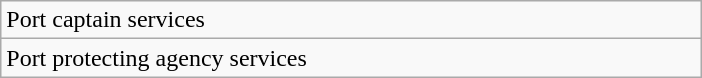<table class="wikitable">
<tr>
<td width="460pt">Port captain services</td>
</tr>
<tr>
<td>Port protecting agency services</td>
</tr>
</table>
